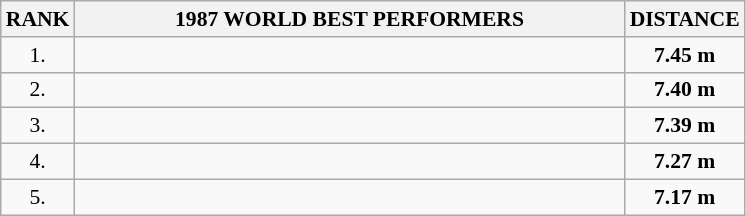<table class="wikitable" style="border-collapse: collapse; font-size: 90%;">
<tr>
<th>RANK</th>
<th align="center" style="width: 25em">1987 WORLD BEST PERFORMERS</th>
<th align="center" style="width: 5em">DISTANCE</th>
</tr>
<tr>
<td align="center">1.</td>
<td></td>
<td align="center"><strong>7.45 m</strong></td>
</tr>
<tr>
<td align="center">2.</td>
<td></td>
<td align="center"><strong>7.40 m</strong></td>
</tr>
<tr>
<td align="center">3.</td>
<td></td>
<td align="center"><strong>7.39 m</strong></td>
</tr>
<tr>
<td align="center">4.</td>
<td></td>
<td align="center"><strong>7.27 m</strong></td>
</tr>
<tr>
<td align="center">5.</td>
<td></td>
<td align="center"><strong>7.17 m</strong></td>
</tr>
</table>
